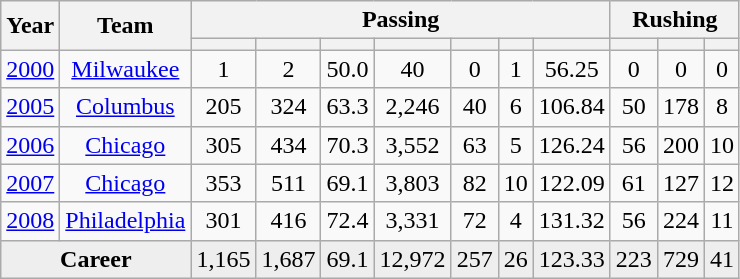<table class="wikitable sortable" style="text-align:center">
<tr>
<th rowspan=2>Year</th>
<th rowspan=2>Team</th>
<th colspan=7>Passing</th>
<th colspan=3>Rushing</th>
</tr>
<tr>
<th></th>
<th></th>
<th></th>
<th></th>
<th></th>
<th></th>
<th></th>
<th></th>
<th></th>
<th></th>
</tr>
<tr>
<td><a href='#'>2000</a></td>
<td><a href='#'>Milwaukee</a></td>
<td>1</td>
<td>2</td>
<td>50.0</td>
<td>40</td>
<td>0</td>
<td>1</td>
<td>56.25</td>
<td>0</td>
<td>0</td>
<td>0</td>
</tr>
<tr>
<td><a href='#'>2005</a></td>
<td><a href='#'>Columbus</a></td>
<td>205</td>
<td>324</td>
<td>63.3</td>
<td>2,246</td>
<td>40</td>
<td>6</td>
<td>106.84</td>
<td>50</td>
<td>178</td>
<td>8</td>
</tr>
<tr>
<td><a href='#'>2006</a></td>
<td><a href='#'>Chicago</a></td>
<td>305</td>
<td>434</td>
<td>70.3</td>
<td>3,552</td>
<td>63</td>
<td>5</td>
<td>126.24</td>
<td>56</td>
<td>200</td>
<td>10</td>
</tr>
<tr>
<td><a href='#'>2007</a></td>
<td><a href='#'>Chicago</a></td>
<td>353</td>
<td>511</td>
<td>69.1</td>
<td>3,803</td>
<td>82</td>
<td>10</td>
<td>122.09</td>
<td>61</td>
<td>127</td>
<td>12</td>
</tr>
<tr>
<td><a href='#'>2008</a></td>
<td><a href='#'>Philadelphia</a></td>
<td>301</td>
<td>416</td>
<td>72.4</td>
<td>3,331</td>
<td>72</td>
<td>4</td>
<td>131.32</td>
<td>56</td>
<td>224</td>
<td>11</td>
</tr>
<tr class="sortbottom" style="background:#eee;">
<td colspan=2><strong>Career</strong></td>
<td>1,165</td>
<td>1,687</td>
<td>69.1</td>
<td>12,972</td>
<td>257</td>
<td>26</td>
<td>123.33</td>
<td>223</td>
<td>729</td>
<td>41</td>
</tr>
</table>
